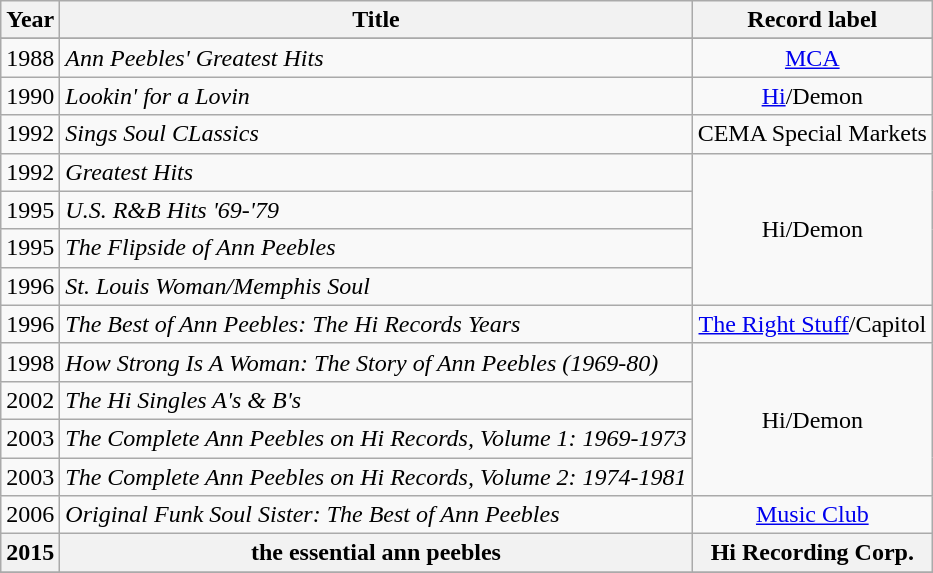<table class="wikitable" style="text-align:center;">
<tr>
<th rowspan="1">Year</th>
<th rowspan="1">Title</th>
<th rowspan="1">Record label</th>
</tr>
<tr style="font-size:smaller;">
</tr>
<tr>
<td rowspan="1">1988</td>
<td align="left"><em>Ann Peebles' Greatest Hits</em></td>
<td><a href='#'>MCA</a></td>
</tr>
<tr>
<td rowspan="1">1990</td>
<td align="left"><em>Lookin' for a Lovin</em></td>
<td><a href='#'>Hi</a>/Demon</td>
</tr>
<tr>
<td rowspan="1">1992</td>
<td align="left"><em>Sings Soul CLassics</em></td>
<td>CEMA Special Markets</td>
</tr>
<tr>
<td rowspan="1">1992</td>
<td align="left"><em>Greatest Hits</em></td>
<td rowspan="4">Hi/Demon</td>
</tr>
<tr>
<td rowspan="1">1995</td>
<td align="left"><em>U.S. R&B Hits '69-'79</em></td>
</tr>
<tr>
<td rowspan="1">1995</td>
<td align="left"><em>The Flipside of Ann Peebles</em></td>
</tr>
<tr>
<td rowspan="1">1996</td>
<td align="left"><em>St. Louis Woman/Memphis Soul</em></td>
</tr>
<tr>
<td rowspan="1">1996</td>
<td align="left"><em>The Best of Ann Peebles: The Hi Records Years</em></td>
<td><a href='#'>The Right Stuff</a>/Capitol</td>
</tr>
<tr>
<td rowspan="1">1998</td>
<td align="left"><em>How Strong Is A Woman: The Story of Ann Peebles (1969-80)</em></td>
<td rowspan="4">Hi/Demon</td>
</tr>
<tr>
<td rowspan="1">2002</td>
<td align="left"><em>The Hi Singles A's & B's</em></td>
</tr>
<tr>
<td rowspan="1">2003</td>
<td align="left"><em>The Complete Ann Peebles on Hi Records, Volume 1: 1969-1973</em></td>
</tr>
<tr>
<td rowspan="1">2003</td>
<td align="left"><em>The Complete Ann Peebles on Hi Records, Volume 2: 1974-1981</em></td>
</tr>
<tr>
<td rowspan="1">2006</td>
<td align="left"><em>Original Funk Soul Sister: The Best of Ann Peebles</em></td>
<td><a href='#'>Music Club</a></td>
</tr>
<tr>
<th rowspan="1">2015</th>
<th rowspan="1">the essential  ann peebles</th>
<th rowspan="1">Hi Recording Corp.</th>
</tr>
<tr style="font-size:smaller;">
</tr>
</table>
